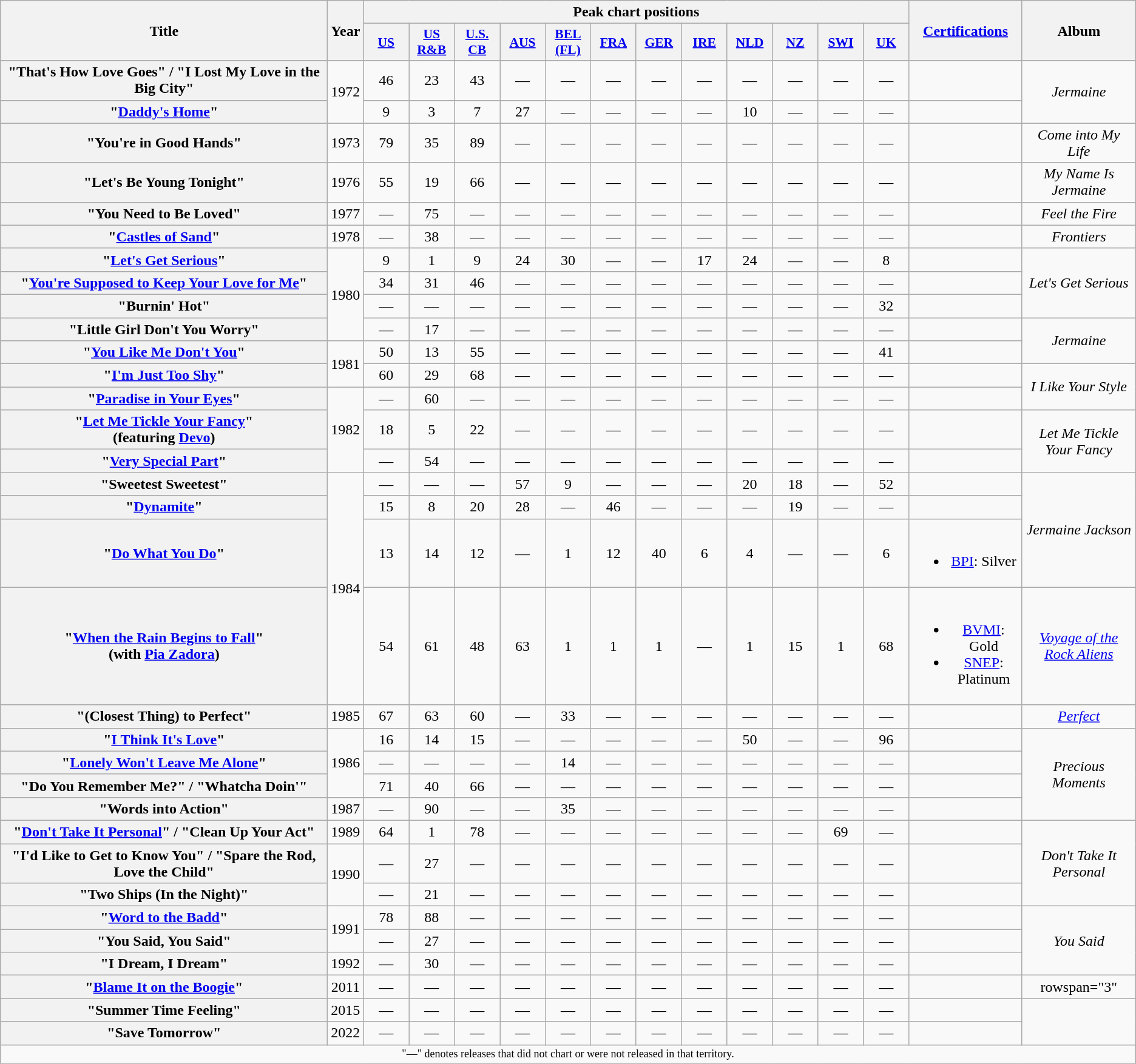<table class="wikitable plainrowheaders" style="text-align:center;">
<tr>
<th scope="col" rowspan="2" style="width:22em;">Title</th>
<th scope="col" rowspan="2">Year</th>
<th scope="col" colspan="12">Peak chart positions</th>
<th scope="col" rowspan="2"><a href='#'>Certifications</a></th>
<th scope="col" rowspan="2">Album</th>
</tr>
<tr>
<th scope="col" style="width:3em;font-size:90%;"><a href='#'>US</a><br></th>
<th scope="col" style="width:3em;font-size:90%;"><a href='#'>US R&B</a><br></th>
<th scope="col" style="width:3em;font-size:90%;"><a href='#'>U.S. CB</a><br></th>
<th scope="col" style="width:3em;font-size:90%;"><a href='#'>AUS</a><br></th>
<th style="width:3em;font-size:90%"><a href='#'>BEL (FL)</a><br></th>
<th style="width:3em;font-size:90%"><a href='#'>FRA</a><br></th>
<th style="width:3em;font-size:90%"><a href='#'>GER</a><br></th>
<th scope="col" style="width:3em;font-size:90%;"><a href='#'>IRE</a><br></th>
<th scope="col" style="width:3em;font-size:90%;"><a href='#'>NLD</a><br></th>
<th scope="col" style="width:3em;font-size:90%;"><a href='#'>NZ</a><br></th>
<th scope="col" style="width:3em;font-size:90%;"><a href='#'>SWI</a><br></th>
<th scope="col" style="width:3em;font-size:90%;"><a href='#'>UK</a><br></th>
</tr>
<tr>
<th scope="row">"That's How Love Goes" / "I Lost My Love in the Big City"</th>
<td rowspan="2">1972</td>
<td>46</td>
<td>23</td>
<td>43</td>
<td>—</td>
<td>—</td>
<td>—</td>
<td>—</td>
<td>—</td>
<td>—</td>
<td>—</td>
<td>—</td>
<td>—</td>
<td></td>
<td rowspan="2"><em>Jermaine</em></td>
</tr>
<tr>
<th scope="row">"<a href='#'>Daddy's Home</a>"</th>
<td>9</td>
<td>3</td>
<td>7</td>
<td>27</td>
<td>—</td>
<td>—</td>
<td>—</td>
<td>—</td>
<td>10</td>
<td>—</td>
<td>—</td>
<td>—</td>
<td></td>
</tr>
<tr>
<th scope="row">"You're in Good Hands"</th>
<td>1973</td>
<td>79</td>
<td>35</td>
<td>89</td>
<td>—</td>
<td>—</td>
<td>—</td>
<td>—</td>
<td>—</td>
<td>—</td>
<td>—</td>
<td>—</td>
<td>—</td>
<td></td>
<td><em>Come into My Life</em></td>
</tr>
<tr>
<th scope="row">"Let's Be Young Tonight"</th>
<td>1976</td>
<td>55</td>
<td>19</td>
<td>66</td>
<td>—</td>
<td>—</td>
<td>—</td>
<td>—</td>
<td>—</td>
<td>—</td>
<td>—</td>
<td>—</td>
<td>—</td>
<td></td>
<td><em>My Name Is Jermaine</em></td>
</tr>
<tr>
<th scope="row">"You Need to Be Loved"</th>
<td>1977</td>
<td>—</td>
<td>75</td>
<td>—</td>
<td>—</td>
<td>—</td>
<td>—</td>
<td>—</td>
<td>—</td>
<td>—</td>
<td>—</td>
<td>—</td>
<td>—</td>
<td></td>
<td><em>Feel the Fire</em></td>
</tr>
<tr>
<th scope="row">"<a href='#'>Castles of Sand</a>"</th>
<td>1978</td>
<td>—</td>
<td>38</td>
<td>—</td>
<td>—</td>
<td>—</td>
<td>—</td>
<td>—</td>
<td>—</td>
<td>—</td>
<td>—</td>
<td>—</td>
<td>—</td>
<td></td>
<td><em>Frontiers</em></td>
</tr>
<tr>
<th scope="row">"<a href='#'>Let's Get Serious</a>"</th>
<td rowspan="4">1980</td>
<td>9</td>
<td>1</td>
<td>9</td>
<td>24</td>
<td>30</td>
<td>—</td>
<td>—</td>
<td>17</td>
<td>24</td>
<td>—</td>
<td>—</td>
<td>8</td>
<td></td>
<td rowspan="3"><em>Let's Get Serious</em></td>
</tr>
<tr>
<th scope="row">"<a href='#'>You're Supposed to Keep Your Love for Me</a>"</th>
<td>34</td>
<td>31</td>
<td>46</td>
<td>—</td>
<td>—</td>
<td>—</td>
<td>—</td>
<td>—</td>
<td>—</td>
<td>—</td>
<td>—</td>
<td>—</td>
</tr>
<tr>
<th scope="row">"Burnin' Hot"</th>
<td>—</td>
<td>—</td>
<td>—</td>
<td>—</td>
<td>—</td>
<td>—</td>
<td>—</td>
<td>—</td>
<td>—</td>
<td>—</td>
<td>—</td>
<td>32</td>
<td></td>
</tr>
<tr>
<th scope="row">"Little Girl Don't You Worry"</th>
<td>—</td>
<td>17</td>
<td>—</td>
<td>—</td>
<td>—</td>
<td>—</td>
<td>—</td>
<td>—</td>
<td>—</td>
<td>—</td>
<td>—</td>
<td>—</td>
<td></td>
<td rowspan="2"><em>Jermaine</em></td>
</tr>
<tr>
<th scope="row">"<a href='#'>You Like Me Don't You</a>"</th>
<td rowspan="2">1981</td>
<td>50</td>
<td>13</td>
<td>55</td>
<td>—</td>
<td>—</td>
<td>—</td>
<td>—</td>
<td>—</td>
<td>—</td>
<td>—</td>
<td>—</td>
<td>41</td>
<td></td>
</tr>
<tr>
<th scope="row">"<a href='#'>I'm Just Too Shy</a>"</th>
<td>60</td>
<td>29</td>
<td>68</td>
<td>—</td>
<td>—</td>
<td>—</td>
<td>—</td>
<td>—</td>
<td>—</td>
<td>—</td>
<td>—</td>
<td>—</td>
<td></td>
<td rowspan="2"><em>I Like Your Style</em></td>
</tr>
<tr>
<th scope="row">"<a href='#'>Paradise in Your Eyes</a>"</th>
<td rowspan="3">1982</td>
<td>—</td>
<td>60</td>
<td>—</td>
<td>—</td>
<td>—</td>
<td>—</td>
<td>—</td>
<td>—</td>
<td>—</td>
<td>—</td>
<td>—</td>
<td>—</td>
<td></td>
</tr>
<tr>
<th scope="row">"<a href='#'>Let Me Tickle Your Fancy</a>"<br><span>(featuring <a href='#'>Devo</a>)</span></th>
<td>18</td>
<td>5</td>
<td>22</td>
<td>—</td>
<td>—</td>
<td>—</td>
<td>—</td>
<td>—</td>
<td>—</td>
<td>—</td>
<td>—</td>
<td>—</td>
<td></td>
<td rowspan="2"><em>Let Me Tickle Your Fancy</em></td>
</tr>
<tr>
<th scope="row">"<a href='#'>Very Special Part</a>"</th>
<td>—</td>
<td>54</td>
<td>—</td>
<td>—</td>
<td>—</td>
<td>—</td>
<td>—</td>
<td>—</td>
<td>—</td>
<td>—</td>
<td>—</td>
<td>—</td>
<td></td>
</tr>
<tr>
<th scope="row">"Sweetest Sweetest"</th>
<td rowspan="4">1984</td>
<td>—</td>
<td>—</td>
<td>—</td>
<td>57</td>
<td>9</td>
<td>—</td>
<td>—</td>
<td>—</td>
<td>20</td>
<td>18</td>
<td>—</td>
<td>52</td>
<td></td>
<td rowspan="3"><em>Jermaine Jackson</em></td>
</tr>
<tr>
<th scope="row">"<a href='#'>Dynamite</a>"</th>
<td>15</td>
<td>8</td>
<td>20</td>
<td>28</td>
<td>—</td>
<td>46</td>
<td>—</td>
<td>—</td>
<td>—</td>
<td>19</td>
<td>—</td>
<td>—</td>
<td></td>
</tr>
<tr>
<th scope="row">"<a href='#'>Do What You Do</a>"</th>
<td>13</td>
<td>14</td>
<td>12</td>
<td>—</td>
<td>1</td>
<td>12</td>
<td>40</td>
<td>6</td>
<td>4</td>
<td>—</td>
<td>—</td>
<td>6</td>
<td><br><ul><li><a href='#'>BPI</a>: Silver</li></ul></td>
</tr>
<tr>
<th scope="row">"<a href='#'>When the Rain Begins to Fall</a>"<br><span>(with <a href='#'>Pia Zadora</a>)</span></th>
<td>54</td>
<td>61</td>
<td>48</td>
<td>63</td>
<td>1</td>
<td>1</td>
<td>1</td>
<td>—</td>
<td>1</td>
<td>15</td>
<td>1</td>
<td>68</td>
<td><br><ul><li><a href='#'>BVMI</a>: Gold</li><li><a href='#'>SNEP</a>: Platinum</li></ul></td>
<td><em><a href='#'>Voyage of the Rock Aliens</a></em></td>
</tr>
<tr>
<th scope="row">"(Closest Thing) to Perfect"</th>
<td>1985</td>
<td>67</td>
<td>63</td>
<td>60</td>
<td>—</td>
<td>33</td>
<td>—</td>
<td>—</td>
<td>—</td>
<td>—</td>
<td>—</td>
<td>—</td>
<td>—</td>
<td></td>
<td><em><a href='#'>Perfect</a></em></td>
</tr>
<tr>
<th scope="row">"<a href='#'>I Think It's Love</a>"</th>
<td rowspan="3">1986</td>
<td>16</td>
<td>14</td>
<td>15</td>
<td>—</td>
<td>—</td>
<td>—</td>
<td>—</td>
<td>—</td>
<td>50</td>
<td>—</td>
<td>—</td>
<td>96</td>
<td></td>
<td rowspan="4"><em>Precious Moments</em></td>
</tr>
<tr>
<th scope="row">"<a href='#'>Lonely Won't Leave Me Alone</a>"</th>
<td>—</td>
<td>—</td>
<td>—</td>
<td>—</td>
<td>14</td>
<td>—</td>
<td>—</td>
<td>—</td>
<td>—</td>
<td>—</td>
<td>—</td>
<td>—</td>
<td></td>
</tr>
<tr>
<th scope="row">"Do You Remember Me?" / "Whatcha Doin'"</th>
<td>71</td>
<td>40</td>
<td>66</td>
<td>—</td>
<td>—</td>
<td>—</td>
<td>—</td>
<td>—</td>
<td>—</td>
<td>—</td>
<td>—</td>
<td>—</td>
<td></td>
</tr>
<tr>
<th scope="row">"Words into Action"</th>
<td>1987</td>
<td>—</td>
<td>90</td>
<td>—</td>
<td>—</td>
<td>35</td>
<td>—</td>
<td>—</td>
<td>—</td>
<td>—</td>
<td>—</td>
<td>—</td>
<td>—</td>
<td></td>
</tr>
<tr>
<th scope="row">"<a href='#'>Don't Take It Personal</a>" / "Clean Up Your Act"</th>
<td>1989</td>
<td>64</td>
<td>1</td>
<td>78</td>
<td>—</td>
<td>—</td>
<td>—</td>
<td>—</td>
<td>—</td>
<td>—</td>
<td>—</td>
<td>69</td>
<td>—</td>
<td></td>
<td rowspan="3"><em>Don't Take It Personal</em></td>
</tr>
<tr>
<th scope="row">"I'd Like to Get to Know You" / "Spare the Rod, Love the Child"</th>
<td rowspan="2">1990</td>
<td>—</td>
<td>27</td>
<td>—</td>
<td>—</td>
<td>—</td>
<td>—</td>
<td>—</td>
<td>—</td>
<td>—</td>
<td>—</td>
<td>—</td>
<td>—</td>
<td></td>
</tr>
<tr>
<th scope="row">"Two Ships (In the Night)"</th>
<td>—</td>
<td>21</td>
<td>—</td>
<td>—</td>
<td>—</td>
<td>—</td>
<td>—</td>
<td>—</td>
<td>—</td>
<td>—</td>
<td>—</td>
<td>—</td>
<td></td>
</tr>
<tr>
<th scope="row">"<a href='#'>Word to the Badd</a>"</th>
<td rowspan="2">1991</td>
<td>78</td>
<td>88</td>
<td>—</td>
<td>—</td>
<td>—</td>
<td>—</td>
<td>—</td>
<td>—</td>
<td>—</td>
<td>—</td>
<td>—</td>
<td>—</td>
<td></td>
<td rowspan="3"><em>You Said</em></td>
</tr>
<tr>
<th scope="row">"You Said, You Said"</th>
<td>—</td>
<td>27</td>
<td>—</td>
<td>—</td>
<td>—</td>
<td>—</td>
<td>—</td>
<td>—</td>
<td>—</td>
<td>—</td>
<td>—</td>
<td>—</td>
<td></td>
</tr>
<tr>
<th scope="row">"I Dream, I Dream"</th>
<td>1992</td>
<td>—</td>
<td>30</td>
<td>—</td>
<td>—</td>
<td>—</td>
<td>—</td>
<td>—</td>
<td>—</td>
<td>—</td>
<td>—</td>
<td>—</td>
<td>—</td>
<td></td>
</tr>
<tr>
<th scope="row">"<a href='#'>Blame It on the Boogie</a>"</th>
<td>2011</td>
<td>—</td>
<td>—</td>
<td>—</td>
<td>—</td>
<td>—</td>
<td>—</td>
<td>—</td>
<td>—</td>
<td>—</td>
<td>—</td>
<td>—</td>
<td>—</td>
<td></td>
<td>rowspan="3" </td>
</tr>
<tr>
<th scope="row">"Summer Time Feeling"</th>
<td>2015</td>
<td>—</td>
<td>—</td>
<td>—</td>
<td>—</td>
<td>—</td>
<td>—</td>
<td>—</td>
<td>—</td>
<td>—</td>
<td>—</td>
<td>—</td>
<td>—</td>
<td></td>
</tr>
<tr>
<th scope="row">"Save Tomorrow"</th>
<td>2022</td>
<td>—</td>
<td>—</td>
<td>—</td>
<td>—</td>
<td>—</td>
<td>—</td>
<td>—</td>
<td>—</td>
<td>—</td>
<td>—</td>
<td>—</td>
<td>—</td>
<td></td>
</tr>
<tr>
<td colspan="16" style="text-align:center; font-size:9pt;">"—" denotes releases that did not chart or were not released in that territory.</td>
</tr>
</table>
